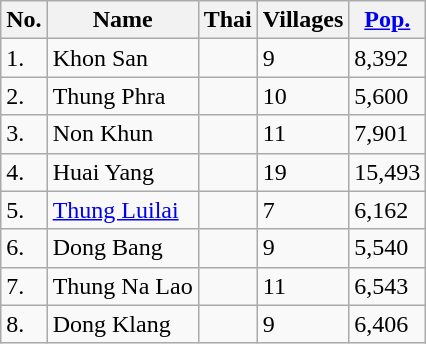<table class="wikitable sortable">
<tr>
<th>No.</th>
<th>Name</th>
<th>Thai</th>
<th>Villages</th>
<th><a href='#'>Pop.</a></th>
</tr>
<tr>
<td>1.</td>
<td>Khon San</td>
<td></td>
<td>9</td>
<td>8,392</td>
</tr>
<tr>
<td>2.</td>
<td>Thung Phra</td>
<td></td>
<td>10</td>
<td>5,600</td>
</tr>
<tr>
<td>3.</td>
<td>Non Khun</td>
<td></td>
<td>11</td>
<td>7,901</td>
</tr>
<tr>
<td>4.</td>
<td>Huai Yang</td>
<td></td>
<td>19</td>
<td>15,493</td>
</tr>
<tr>
<td>5.</td>
<td><a href='#'>Thung Luilai</a></td>
<td></td>
<td>7</td>
<td>6,162</td>
</tr>
<tr>
<td>6.</td>
<td>Dong Bang</td>
<td></td>
<td>9</td>
<td>5,540</td>
</tr>
<tr>
<td>7.</td>
<td>Thung Na Lao</td>
<td></td>
<td>11</td>
<td>6,543</td>
</tr>
<tr>
<td>8.</td>
<td>Dong Klang</td>
<td></td>
<td>9</td>
<td>6,406</td>
</tr>
</table>
